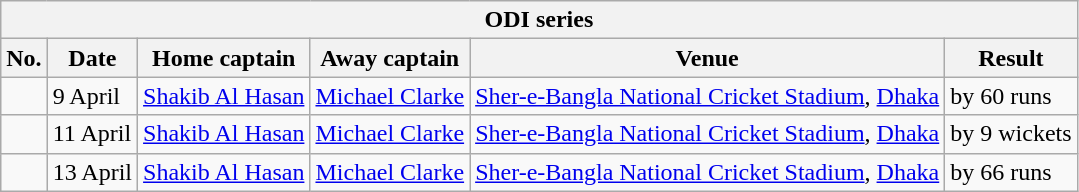<table class="wikitable">
<tr>
<th colspan="6">ODI series</th>
</tr>
<tr>
<th>No.</th>
<th>Date</th>
<th>Home captain</th>
<th>Away captain</th>
<th>Venue</th>
<th>Result</th>
</tr>
<tr>
<td></td>
<td>9 April</td>
<td><a href='#'>Shakib Al Hasan</a></td>
<td><a href='#'>Michael Clarke</a></td>
<td><a href='#'>Sher-e-Bangla National Cricket Stadium</a>, <a href='#'>Dhaka</a></td>
<td> by 60 runs</td>
</tr>
<tr>
<td></td>
<td>11 April</td>
<td><a href='#'>Shakib Al Hasan</a></td>
<td><a href='#'>Michael Clarke</a></td>
<td><a href='#'>Sher-e-Bangla National Cricket Stadium</a>, <a href='#'>Dhaka</a></td>
<td> by 9 wickets</td>
</tr>
<tr>
<td></td>
<td>13 April</td>
<td><a href='#'>Shakib Al Hasan</a></td>
<td><a href='#'>Michael Clarke</a></td>
<td><a href='#'>Sher-e-Bangla National Cricket Stadium</a>, <a href='#'>Dhaka</a></td>
<td> by 66 runs</td>
</tr>
</table>
